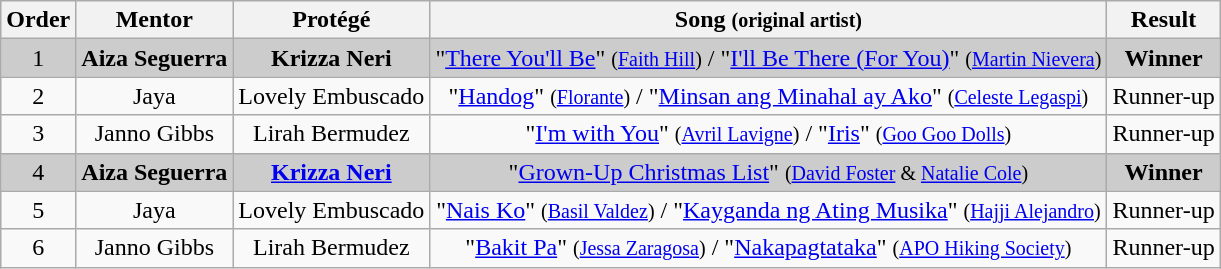<table class="wikitable plainrowheaders" style="text-align:center;">
<tr bgcolor="#f2f2f2">
<th>Order</th>
<th>Mentor</th>
<th>Protégé</th>
<th>Song <small>(original artist)</small></th>
<th>Result</th>
</tr>
<tr style="background:#ccc;">
<td>1</td>
<td><strong>Aiza Seguerra</strong></td>
<td><strong>Krizza Neri</strong></td>
<td>"<a href='#'>There You'll Be</a>" <small>(<a href='#'>Faith Hill</a>)</small> / "<a href='#'>I'll Be There (For You)</a>" <small>(<a href='#'>Martin Nievera</a>)</small></td>
<td><strong>Winner</strong></td>
</tr>
<tr>
<td>2</td>
<td>Jaya</td>
<td>Lovely Embuscado</td>
<td>"<a href='#'>Handog</a>" <small>(<a href='#'>Florante</a>)</small> / "<a href='#'>Minsan ang Minahal ay Ako</a>"  <small>(<a href='#'>Celeste Legaspi</a>)</small></td>
<td>Runner-up</td>
</tr>
<tr>
<td>3</td>
<td>Janno Gibbs</td>
<td>Lirah Bermudez</td>
<td>"<a href='#'>I'm with You</a>" <small>(<a href='#'>Avril Lavigne</a>)</small> / "<a href='#'>Iris</a>" <small>(<a href='#'>Goo Goo Dolls</a>)</small></td>
<td>Runner-up</td>
</tr>
<tr style="background:#ccc;">
<td>4</td>
<td><strong>Aiza Seguerra</strong></td>
<td><strong><a href='#'>Krizza Neri</a></strong></td>
<td>"<a href='#'>Grown-Up Christmas List</a>" <small>(<a href='#'>David Foster</a> & <a href='#'>Natalie Cole</a>)</small></td>
<td><strong>Winner</strong></td>
</tr>
<tr>
<td>5</td>
<td>Jaya</td>
<td>Lovely Embuscado</td>
<td>"<a href='#'>Nais Ko</a>" <small>(<a href='#'>Basil Valdez</a>)</small> / "<a href='#'>Kayganda ng Ating Musika</a>" <small>(<a href='#'>Hajji Alejandro</a>)</small></td>
<td>Runner-up</td>
</tr>
<tr>
<td>6</td>
<td>Janno Gibbs</td>
<td>Lirah Bermudez</td>
<td>"<a href='#'>Bakit Pa</a>" <small>(<a href='#'>Jessa Zaragosa</a>)</small> / "<a href='#'>Nakapagtataka</a>" <small>(<a href='#'>APO Hiking Society</a>)</small></td>
<td>Runner-up</td>
</tr>
</table>
